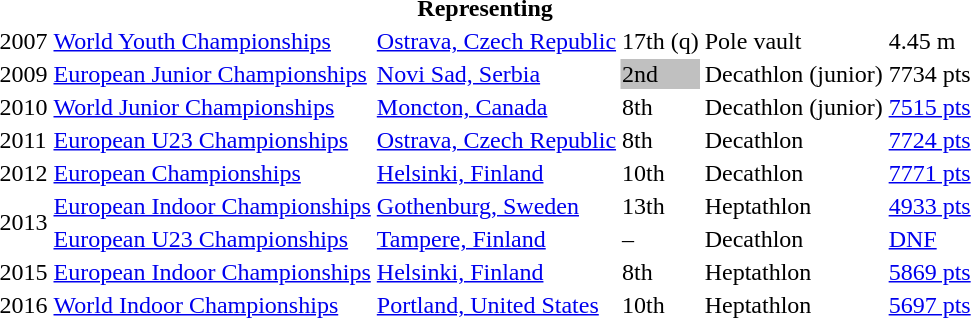<table>
<tr>
<th colspan="6">Representing </th>
</tr>
<tr>
<td>2007</td>
<td><a href='#'>World Youth Championships</a></td>
<td><a href='#'>Ostrava, Czech Republic</a></td>
<td>17th (q)</td>
<td>Pole vault</td>
<td>4.45 m</td>
</tr>
<tr>
<td>2009</td>
<td><a href='#'>European Junior Championships</a></td>
<td><a href='#'>Novi Sad, Serbia</a></td>
<td bgcolor=silver>2nd</td>
<td>Decathlon (junior)</td>
<td>7734 pts</td>
</tr>
<tr>
<td>2010</td>
<td><a href='#'>World Junior Championships</a></td>
<td><a href='#'>Moncton, Canada</a></td>
<td>8th</td>
<td>Decathlon (junior)</td>
<td><a href='#'>7515 pts</a></td>
</tr>
<tr>
<td>2011</td>
<td><a href='#'>European U23 Championships</a></td>
<td><a href='#'>Ostrava, Czech Republic</a></td>
<td>8th</td>
<td>Decathlon</td>
<td><a href='#'>7724 pts</a></td>
</tr>
<tr>
<td>2012</td>
<td><a href='#'>European Championships</a></td>
<td><a href='#'>Helsinki, Finland</a></td>
<td>10th</td>
<td>Decathlon</td>
<td><a href='#'>7771 pts</a></td>
</tr>
<tr>
<td rowspan=2>2013</td>
<td><a href='#'>European Indoor Championships</a></td>
<td><a href='#'>Gothenburg, Sweden</a></td>
<td>13th</td>
<td>Heptathlon</td>
<td><a href='#'>4933 pts</a></td>
</tr>
<tr>
<td><a href='#'>European U23 Championships</a></td>
<td><a href='#'>Tampere, Finland</a></td>
<td>–</td>
<td>Decathlon</td>
<td><a href='#'>DNF</a></td>
</tr>
<tr>
<td>2015</td>
<td><a href='#'>European Indoor Championships</a></td>
<td><a href='#'>Helsinki, Finland</a></td>
<td>8th</td>
<td>Heptathlon</td>
<td><a href='#'>5869 pts</a></td>
</tr>
<tr>
<td>2016</td>
<td><a href='#'>World Indoor Championships</a></td>
<td><a href='#'>Portland, United States</a></td>
<td>10th</td>
<td>Heptathlon</td>
<td><a href='#'>5697 pts</a></td>
</tr>
</table>
